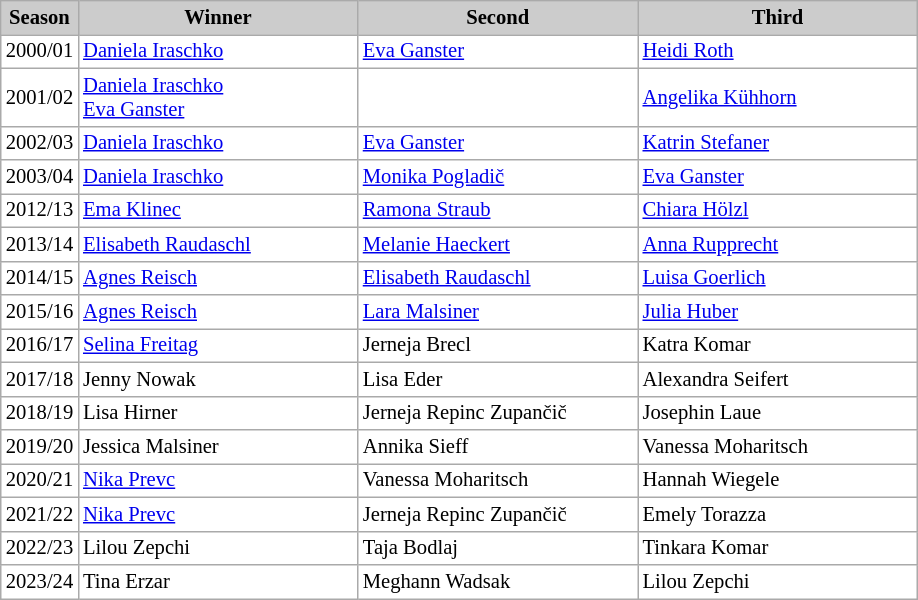<table class="wikitable plainrowheaders" style="background:#fff; font-size:86%; line-height:16px; border:grey solid 1px; border-collapse:collapse;">
<tr style="background:#ccc; text-align:center;">
<th style="background:#ccc;" width="45">Season</th>
<th style="background:#ccc;" width="180">Winner</th>
<th style="background:#ccc;" width="180">Second</th>
<th style="background:#ccc;" width="180">Third</th>
</tr>
<tr>
<td style="text-align: center;">2000/01</td>
<td> <a href='#'>Daniela Iraschko</a></td>
<td> <a href='#'>Eva Ganster</a></td>
<td> <a href='#'>Heidi Roth</a></td>
</tr>
<tr>
<td style="text-align: center;">2001/02</td>
<td> <a href='#'>Daniela Iraschko</a><br> <a href='#'>Eva Ganster</a></td>
<td></td>
<td> <a href='#'>Angelika Kühhorn</a></td>
</tr>
<tr>
<td style="text-align: center;">2002/03</td>
<td> <a href='#'>Daniela Iraschko</a></td>
<td> <a href='#'>Eva Ganster</a></td>
<td> <a href='#'>Katrin Stefaner</a></td>
</tr>
<tr>
<td style="text-align: center;">2003/04</td>
<td> <a href='#'>Daniela Iraschko</a></td>
<td> <a href='#'>Monika Pogladič</a></td>
<td> <a href='#'>Eva Ganster</a></td>
</tr>
<tr>
<td style="text-align: center;">2012/13</td>
<td> <a href='#'>Ema Klinec</a></td>
<td> <a href='#'>Ramona Straub</a></td>
<td> <a href='#'>Chiara Hölzl</a></td>
</tr>
<tr>
<td style="text-align: center;">2013/14</td>
<td> <a href='#'>Elisabeth Raudaschl</a></td>
<td> <a href='#'>Melanie Haeckert</a></td>
<td> <a href='#'>Anna Rupprecht</a></td>
</tr>
<tr>
<td style="text-align: center;">2014/15</td>
<td> <a href='#'>Agnes Reisch</a></td>
<td> <a href='#'>Elisabeth Raudaschl</a></td>
<td> <a href='#'>Luisa Goerlich</a></td>
</tr>
<tr>
<td style="text-align: center;">2015/16</td>
<td> <a href='#'>Agnes Reisch</a></td>
<td> <a href='#'>Lara Malsiner</a></td>
<td> <a href='#'>Julia Huber</a></td>
</tr>
<tr>
<td style="text-align: center;">2016/17</td>
<td> <a href='#'>Selina Freitag</a></td>
<td> Jerneja Brecl</td>
<td> Katra Komar</td>
</tr>
<tr>
<td style="text-align: center;">2017/18</td>
<td> Jenny Nowak</td>
<td> Lisa Eder</td>
<td> Alexandra Seifert</td>
</tr>
<tr>
<td style="text-align: center;">2018/19</td>
<td> Lisa Hirner</td>
<td> Jerneja Repinc Zupančič</td>
<td> Josephin Laue</td>
</tr>
<tr>
<td style="text-align: center;">2019/20</td>
<td> Jessica Malsiner</td>
<td> Annika Sieff</td>
<td> Vanessa Moharitsch</td>
</tr>
<tr>
<td>2020/21</td>
<td> <a href='#'>Nika Prevc</a></td>
<td> Vanessa Moharitsch</td>
<td> Hannah Wiegele</td>
</tr>
<tr>
<td>2021/22</td>
<td> <a href='#'>Nika Prevc</a></td>
<td> Jerneja Repinc Zupančič</td>
<td> Emely Torazza</td>
</tr>
<tr>
<td>2022/23</td>
<td> Lilou Zepchi</td>
<td> Taja Bodlaj</td>
<td> Tinkara Komar</td>
</tr>
<tr>
<td>2023/24</td>
<td> Tina Erzar</td>
<td> Meghann Wadsak</td>
<td> Lilou Zepchi</td>
</tr>
</table>
